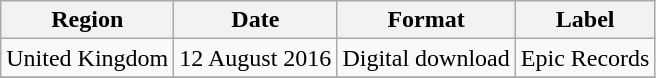<table class=wikitable>
<tr>
<th>Region</th>
<th>Date</th>
<th>Format</th>
<th>Label</th>
</tr>
<tr>
<td>United Kingdom</td>
<td>12 August 2016</td>
<td>Digital download</td>
<td>Epic Records</td>
</tr>
<tr>
</tr>
</table>
